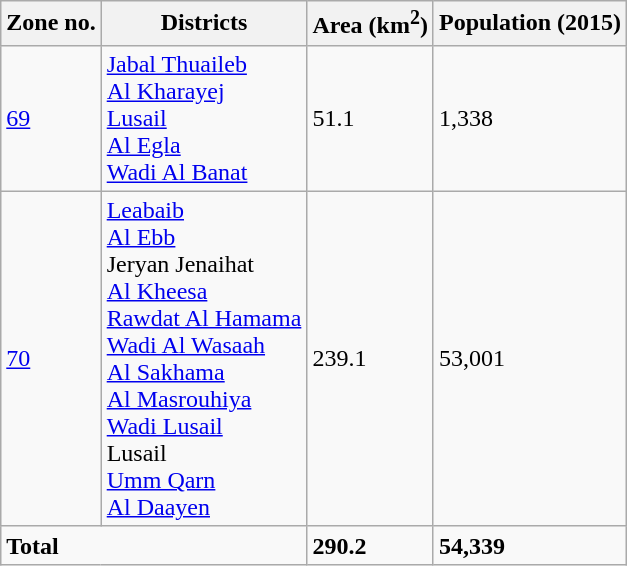<table class="wikitable">
<tr>
<th>Zone no.</th>
<th>Districts</th>
<th>Area (km<sup>2</sup>)</th>
<th>Population (2015)</th>
</tr>
<tr>
<td><a href='#'>69</a></td>
<td><a href='#'>Jabal Thuaileb</a> <br> <a href='#'>Al Kharayej</a> <br> <a href='#'>Lusail</a> <br> <a href='#'>Al Egla</a> <br> <a href='#'>Wadi Al Banat</a></td>
<td>51.1</td>
<td>1,338</td>
</tr>
<tr>
<td><a href='#'>70</a></td>
<td><a href='#'>Leabaib</a> <br> <a href='#'>Al Ebb</a> <br> Jeryan Jenaihat <br> <a href='#'>Al Kheesa</a> <br> <a href='#'>Rawdat Al Hamama</a> <br> <a href='#'>Wadi Al Wasaah</a> <br> <a href='#'>Al Sakhama</a> <br> <a href='#'>Al Masrouhiya</a> <br> <a href='#'>Wadi Lusail</a> <br> Lusail <br> <a href='#'>Umm Qarn</a> <br> <a href='#'>Al Daayen</a></td>
<td>239.1</td>
<td>53,001</td>
</tr>
<tr>
<td colspan="2"><strong>Total</strong></td>
<td><strong>290.2</strong></td>
<td><strong>54,339</strong></td>
</tr>
</table>
